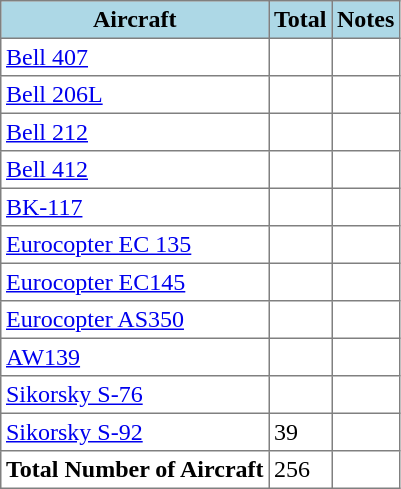<table class="toccolours sortable" border="1" cellpadding="3" style="border-collapse:collapse">
<tr style="background:lightblue;">
<th>Aircraft</th>
<th>Total</th>
<th>Notes</th>
</tr>
<tr>
<td><a href='#'>Bell 407</a></td>
<td></td>
<td></td>
</tr>
<tr>
<td><a href='#'>Bell 206L</a></td>
<td></td>
<td></td>
</tr>
<tr>
<td><a href='#'>Bell 212</a></td>
<td></td>
<td></td>
</tr>
<tr>
<td><a href='#'>Bell 412</a></td>
<td></td>
<td></td>
</tr>
<tr>
<td><a href='#'>BK-117</a></td>
<td></td>
<td></td>
</tr>
<tr>
<td><a href='#'>Eurocopter EC 135</a></td>
<td></td>
<td></td>
</tr>
<tr>
<td><a href='#'>Eurocopter EC145</a></td>
<td></td>
<td></td>
</tr>
<tr>
<td><a href='#'>Eurocopter AS350</a></td>
<td></td>
<td></td>
</tr>
<tr>
<td><a href='#'>AW139</a></td>
<td></td>
<td></td>
</tr>
<tr>
<td><a href='#'>Sikorsky S-76</a></td>
<td></td>
<td></td>
</tr>
<tr>
<td><a href='#'>Sikorsky S-92</a></td>
<td>39</td>
<td></td>
</tr>
<tr>
<td><strong>Total Number of Aircraft</strong></td>
<td>256</td>
<td></td>
</tr>
</table>
